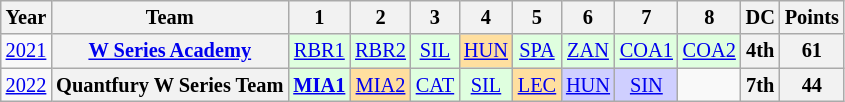<table class="wikitable" style="text-align:center; font-size:85%">
<tr>
<th>Year</th>
<th>Team</th>
<th>1</th>
<th>2</th>
<th>3</th>
<th>4</th>
<th>5</th>
<th>6</th>
<th>7</th>
<th>8</th>
<th>DC</th>
<th>Points</th>
</tr>
<tr>
<td><a href='#'>2021</a></td>
<th nowrap><a href='#'>W Series Academy</a></th>
<td style="background:#DFFFDF;"><a href='#'>RBR1</a><br></td>
<td style="background:#DFFFDF;"><a href='#'>RBR2</a><br></td>
<td style="background:#DFFFDF;"><a href='#'>SIL</a><br></td>
<td style="background:#FFDF9F;"><a href='#'>HUN</a><br></td>
<td style="background:#DFFFDF;"><a href='#'>SPA</a><br></td>
<td style="background:#DFFFDF;"><a href='#'>ZAN</a><br></td>
<td style="background:#DFFFDF;"><a href='#'>COA1</a><br></td>
<td style="background:#DFFFDF;"><a href='#'>COA2</a><br></td>
<th>4th</th>
<th>61</th>
</tr>
<tr>
<td><a href='#'>2022</a></td>
<th nowrap>Quantfury W Series Team</th>
<td style="background:#dfffdf;"><strong><a href='#'>MIA1</a></strong><br></td>
<td style="background:#FFDF9F;"><a href='#'>MIA2</a><br></td>
<td style="background:#dfffdf;"><a href='#'>CAT</a><br></td>
<td style="background:#dfffdf;"><a href='#'>SIL</a><br></td>
<td style="background:#ffdf9f;"><a href='#'>LEC</a><br></td>
<td style="background:#cfcfff;"><a href='#'>HUN</a><br></td>
<td style="background:#cfcfff;"><a href='#'>SIN</a><br></td>
<td></td>
<th>7th</th>
<th>44</th>
</tr>
</table>
